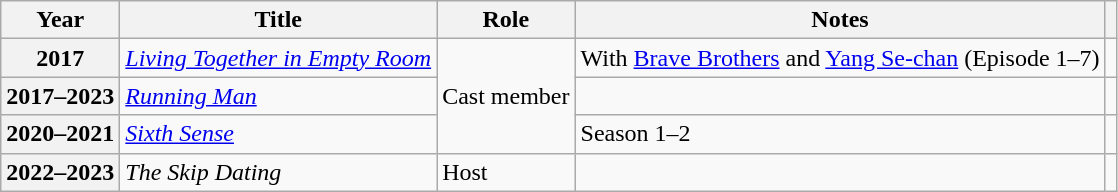<table class="wikitable plainrowheaders sortable">
<tr>
<th scope="col">Year</th>
<th scope="col">Title</th>
<th scope="col">Role</th>
<th scope="col">Notes</th>
<th scope="col" class="unsortable"></th>
</tr>
<tr>
<th scope="row">2017</th>
<td><em><a href='#'>Living Together in Empty Room</a></em></td>
<td rowspan="3">Cast member</td>
<td>With <a href='#'>Brave Brothers</a> and <a href='#'>Yang Se-chan</a> (Episode 1–7)</td>
<td style="text-align:center"></td>
</tr>
<tr>
<th scope="row">2017–2023</th>
<td><em><a href='#'>Running Man</a></em></td>
<td></td>
<td style="text-align:center"></td>
</tr>
<tr>
<th scope="row">2020–2021</th>
<td><em><a href='#'>Sixth Sense</a></em></td>
<td>Season 1–2</td>
<td style="text-align:center"></td>
</tr>
<tr>
<th scope="row">2022–2023</th>
<td><em>The Skip Dating</em></td>
<td>Host</td>
<td></td>
<td style="text-align:center"></td>
</tr>
</table>
